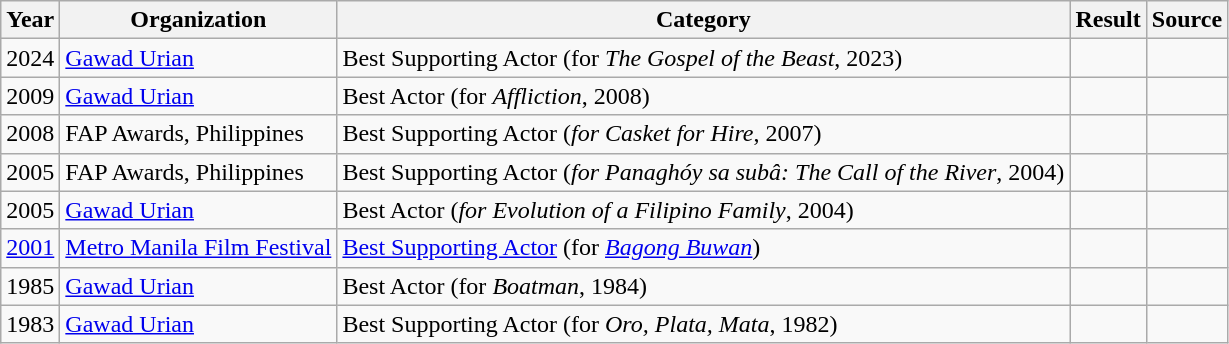<table class="wikitable">
<tr>
<th>Year</th>
<th>Organization</th>
<th>Category</th>
<th>Result</th>
<th>Source</th>
</tr>
<tr>
<td>2024</td>
<td><a href='#'>Gawad Urian</a></td>
<td>Best Supporting Actor (for <em>The Gospel of the Beast</em>, 2023)</td>
<td></td>
<td></td>
</tr>
<tr>
<td>2009</td>
<td><a href='#'>Gawad Urian</a></td>
<td>Best Actor (for <em>Affliction</em>, 2008)</td>
<td></td>
<td></td>
</tr>
<tr>
<td>2008</td>
<td>FAP Awards, Philippines</td>
<td>Best Supporting Actor (<em>for Casket for Hire</em>, 2007)</td>
<td></td>
<td></td>
</tr>
<tr>
<td>2005</td>
<td>FAP Awards, Philippines</td>
<td>Best Supporting Actor (<em>for Panaghóy sa subâ: The Call of the River</em>, 2004)</td>
<td></td>
<td></td>
</tr>
<tr>
<td>2005</td>
<td><a href='#'>Gawad Urian</a></td>
<td>Best Actor (<em>for Evolution of a Filipino Family</em>, 2004)</td>
<td></td>
<td></td>
</tr>
<tr>
<td><a href='#'>2001</a></td>
<td><a href='#'>Metro Manila Film Festival</a></td>
<td><a href='#'>Best Supporting Actor</a> (for <em><a href='#'>Bagong Buwan</a></em>)</td>
<td></td>
<td></td>
</tr>
<tr>
<td>1985</td>
<td><a href='#'>Gawad Urian</a></td>
<td>Best Actor (for <em>Boatman</em>, 1984)</td>
<td></td>
<td></td>
</tr>
<tr>
<td>1983</td>
<td><a href='#'>Gawad Urian</a></td>
<td>Best Supporting Actor (for <em>Oro, Plata, Mata</em>, 1982)</td>
<td></td>
<td></td>
</tr>
</table>
